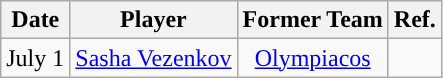<table class="wikitable sortable sortable" style="text-align: center">
<tr>
<th>Date</th>
<th>Player</th>
<th>Former Team</th>
<th>Ref.</th>
</tr>
<tr>
<td>July 1</td>
<td><a href='#'>Sasha Vezenkov</a></td>
<td><a href='#'>Olympiacos</a></td>
<td></td>
</tr>
</table>
